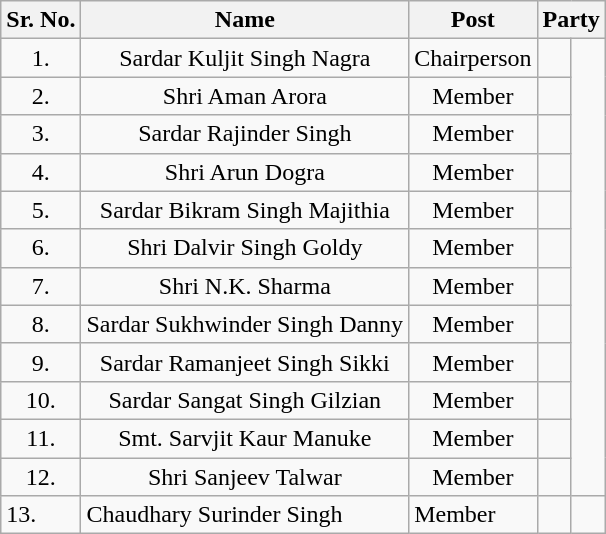<table class="wikitable sortable">
<tr>
<th>Sr. No.</th>
<th>Name</th>
<th>Post</th>
<th colspan="2">Party</th>
</tr>
<tr align="center">
<td>1.</td>
<td>Sardar  Kuljit Singh Nagra</td>
<td>Chairperson</td>
<td></td>
</tr>
<tr align="center">
<td>2.</td>
<td>Shri Aman Arora</td>
<td>Member</td>
<td></td>
</tr>
<tr align="center">
<td>3.</td>
<td>Sardar Rajinder Singh</td>
<td>Member</td>
<td></td>
</tr>
<tr align="center">
<td>4.</td>
<td>Shri Arun Dogra</td>
<td>Member</td>
<td></td>
</tr>
<tr align="center">
<td>5.</td>
<td>Sardar Bikram Singh Majithia</td>
<td>Member</td>
<td></td>
</tr>
<tr align="center">
<td>6.</td>
<td>Shri Dalvir Singh Goldy</td>
<td>Member</td>
<td></td>
</tr>
<tr align="center">
<td>7.</td>
<td>Shri N.K. Sharma</td>
<td>Member</td>
<td></td>
</tr>
<tr align="center">
<td>8.</td>
<td>Sardar Sukhwinder Singh Danny</td>
<td>Member</td>
<td></td>
</tr>
<tr align="center">
<td>9.</td>
<td>Sardar Ramanjeet Singh Sikki</td>
<td>Member</td>
<td></td>
</tr>
<tr align="center">
<td>10.</td>
<td>Sardar Sangat Singh Gilzian</td>
<td>Member</td>
<td></td>
</tr>
<tr align="center">
<td>11.</td>
<td>Smt. Sarvjit Kaur Manuke</td>
<td>Member</td>
<td></td>
</tr>
<tr align="center">
<td>12.</td>
<td>Shri  Sanjeev Talwar</td>
<td>Member</td>
<td></td>
</tr>
<tr>
<td>13.</td>
<td>Chaudhary Surinder Singh</td>
<td>Member</td>
<td></td>
<td></td>
</tr>
</table>
